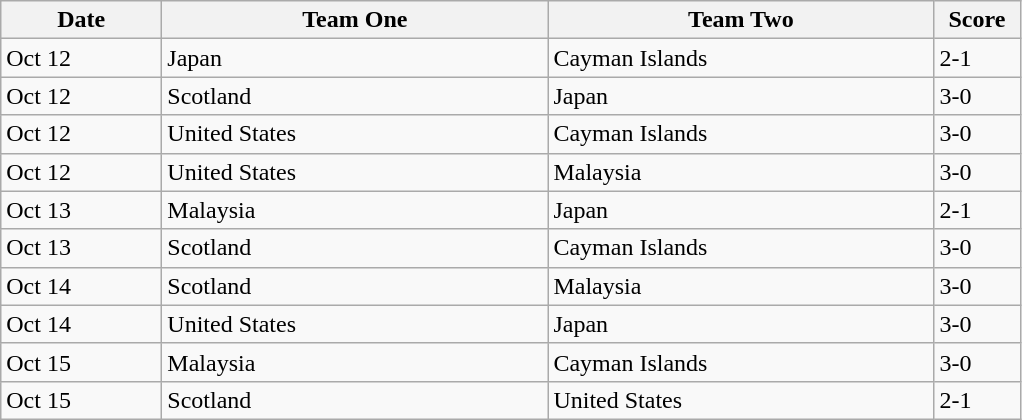<table class="wikitable">
<tr>
<th width=100>Date</th>
<th width=250>Team One</th>
<th width=250>Team Two</th>
<th width=50>Score</th>
</tr>
<tr>
<td>Oct 12</td>
<td> Japan</td>
<td> Cayman Islands</td>
<td>2-1</td>
</tr>
<tr>
<td>Oct 12</td>
<td> Scotland</td>
<td> Japan</td>
<td>3-0</td>
</tr>
<tr>
<td>Oct 12</td>
<td> United States</td>
<td> Cayman Islands</td>
<td>3-0</td>
</tr>
<tr>
<td>Oct 12</td>
<td> United States</td>
<td> Malaysia</td>
<td>3-0</td>
</tr>
<tr>
<td>Oct 13</td>
<td> Malaysia</td>
<td> Japan</td>
<td>2-1</td>
</tr>
<tr>
<td>Oct 13</td>
<td> Scotland</td>
<td> Cayman Islands</td>
<td>3-0</td>
</tr>
<tr>
<td>Oct 14</td>
<td> Scotland</td>
<td> Malaysia</td>
<td>3-0</td>
</tr>
<tr>
<td>Oct 14</td>
<td> United States</td>
<td> Japan</td>
<td>3-0</td>
</tr>
<tr>
<td>Oct 15</td>
<td> Malaysia</td>
<td> Cayman Islands</td>
<td>3-0</td>
</tr>
<tr>
<td>Oct 15</td>
<td> Scotland</td>
<td> United States</td>
<td>2-1</td>
</tr>
</table>
